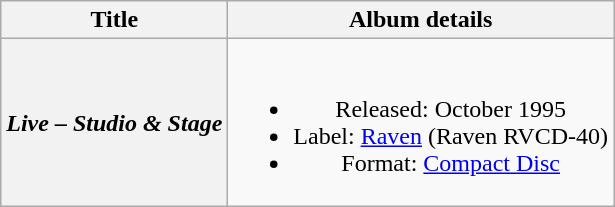<table class="wikitable plainrowheaders" style="text-align:center;">
<tr>
<th scope="col">Title</th>
<th scope="col">Album details</th>
</tr>
<tr>
<th scope="row"><em>Live – Studio & Stage</em></th>
<td><br><ul><li>Released: October 1995</li><li>Label: <a href='#'>Raven</a> (Raven RVCD-40)</li><li>Format: <a href='#'>Compact Disc</a></li></ul></td>
</tr>
</table>
